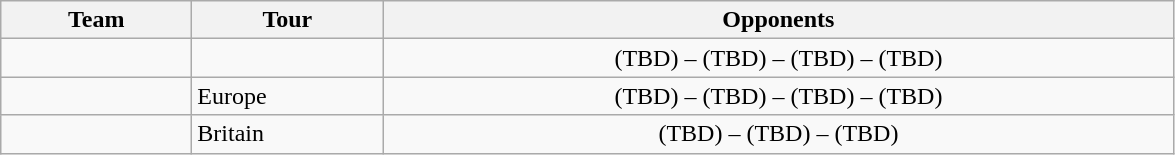<table class="wikitable">
<tr>
<th style="width:120px">Team</th>
<th style="width:120px">Tour</th>
<th style="width:520px">Opponents</th>
</tr>
<tr>
<td></td>
<td></td>
<td align=center> (TBD) –  (TBD) –  (TBD) –  (TBD)</td>
</tr>
<tr>
<td></td>
<td>Europe</td>
<td align=center> (TBD) –  (TBD) –  (TBD) –  (TBD)</td>
</tr>
<tr>
<td></td>
<td>Britain</td>
<td align=center> (TBD) –  (TBD) –  (TBD)</td>
</tr>
</table>
